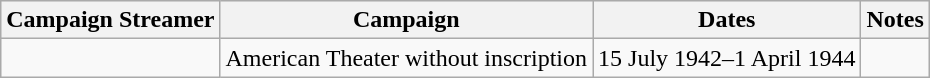<table class="wikitable">
<tr style="background:#efefef;">
<th>Campaign Streamer</th>
<th>Campaign</th>
<th>Dates</th>
<th>Notes</th>
</tr>
<tr>
<td></td>
<td>American Theater without inscription</td>
<td>15 July 1942–1 April 1944</td>
<td></td>
</tr>
</table>
